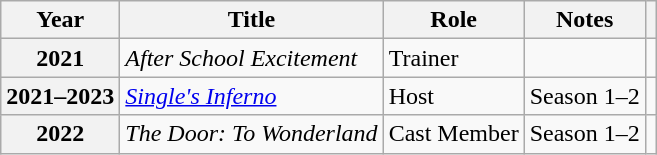<table class="wikitable plainrowheaders">
<tr>
<th scope="col">Year</th>
<th scope="col">Title</th>
<th scope="col">Role</th>
<th>Notes</th>
<th scope="col" class="unsortable"></th>
</tr>
<tr>
<th scope="row">2021</th>
<td><em>After School Excitement</em></td>
<td>Trainer</td>
<td></td>
<td></td>
</tr>
<tr>
<th scope="row">2021–2023</th>
<td><em><a href='#'>Single's Inferno</a></em></td>
<td>Host</td>
<td>Season 1–2</td>
<td></td>
</tr>
<tr>
<th scope="row">2022</th>
<td><em>The Door: To Wonderland</em></td>
<td>Cast Member</td>
<td>Season 1–2</td>
<td></td>
</tr>
</table>
